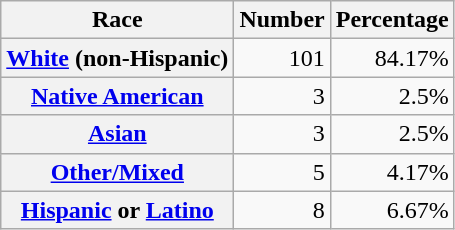<table class="wikitable" style="text-align:right">
<tr>
<th scope="col">Race</th>
<th scope="col">Number</th>
<th scope="col">Percentage</th>
</tr>
<tr>
<th scope="row"><a href='#'>White</a> (non-Hispanic)</th>
<td>101</td>
<td>84.17%</td>
</tr>
<tr>
<th scope="row"><a href='#'>Native American</a></th>
<td>3</td>
<td>2.5%</td>
</tr>
<tr>
<th scope="row"><a href='#'>Asian</a></th>
<td>3</td>
<td>2.5%</td>
</tr>
<tr>
<th scope="row"><a href='#'>Other/Mixed</a></th>
<td>5</td>
<td>4.17%</td>
</tr>
<tr>
<th scope="row"><a href='#'>Hispanic</a> or <a href='#'>Latino</a></th>
<td>8</td>
<td>6.67%</td>
</tr>
</table>
